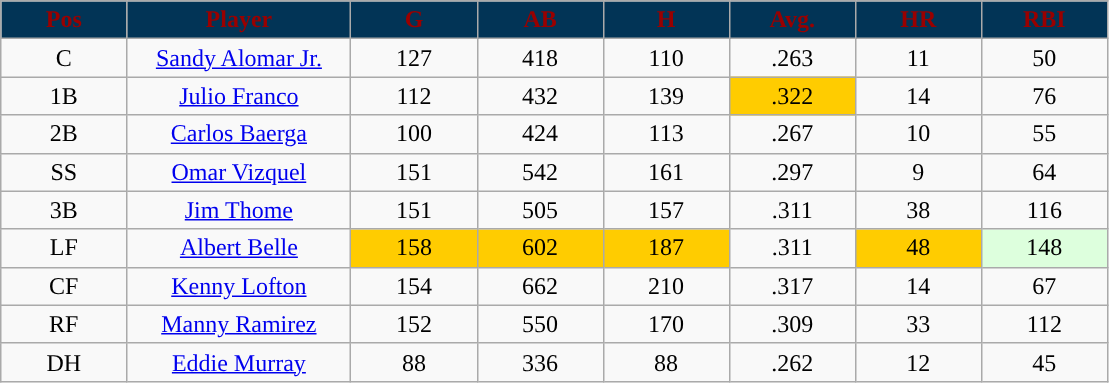<table class="wikitable sortable">
<tr>
<th style="background:#023456;color:#990000;" width="9%">Pos</th>
<th style="background:#023456;color:#990000;" width="16%">Player</th>
<th style="background:#023456;color:#990000;" width="9%">G</th>
<th style="background:#023456;color:#990000;" width="9%">AB</th>
<th style="background:#023456;color:#990000;" width="9%">H</th>
<th style="background:#023456;color:#990000;" width="9%">Avg.</th>
<th style="background:#023456;color:#990000;" width="9%">HR</th>
<th style="background:#023456;color:#990000;" width="9%">RBI</th>
</tr>
<tr align="center">
<td>C</td>
<td><a href='#'>Sandy Alomar Jr.</a></td>
<td>127</td>
<td>418</td>
<td>110</td>
<td>.263</td>
<td>11</td>
<td>50</td>
</tr>
<tr align="center">
<td>1B</td>
<td><a href='#'>Julio Franco</a></td>
<td>112</td>
<td>432</td>
<td>139</td>
<td style="background:#fc0;">.322</td>
<td>14</td>
<td>76</td>
</tr>
<tr align="center">
<td>2B</td>
<td><a href='#'>Carlos Baerga</a></td>
<td>100</td>
<td>424</td>
<td>113</td>
<td>.267</td>
<td>10</td>
<td>55</td>
</tr>
<tr align="center">
<td>SS</td>
<td><a href='#'>Omar Vizquel</a></td>
<td>151</td>
<td>542</td>
<td>161</td>
<td>.297</td>
<td>9</td>
<td>64</td>
</tr>
<tr align="center">
<td>3B</td>
<td><a href='#'>Jim Thome</a></td>
<td>151</td>
<td>505</td>
<td>157</td>
<td>.311</td>
<td>38</td>
<td>116</td>
</tr>
<tr align="center">
<td>LF</td>
<td><a href='#'>Albert Belle</a></td>
<td style="background:#fc0;">158</td>
<td style="background:#fc0;">602</td>
<td style="background:#fc0;">187</td>
<td>.311</td>
<td style="background:#fc0;">48</td>
<td style="background:#DDFFDD;">148</td>
</tr>
<tr align="center">
<td>CF</td>
<td><a href='#'>Kenny Lofton</a></td>
<td>154</td>
<td>662</td>
<td>210</td>
<td>.317</td>
<td>14</td>
<td>67</td>
</tr>
<tr align="center">
<td>RF</td>
<td><a href='#'>Manny Ramirez</a></td>
<td>152</td>
<td>550</td>
<td>170</td>
<td>.309</td>
<td>33</td>
<td>112</td>
</tr>
<tr align="center">
<td>DH</td>
<td><a href='#'>Eddie Murray</a></td>
<td>88</td>
<td>336</td>
<td>88</td>
<td>.262</td>
<td>12</td>
<td>45</td>
</tr>
</table>
